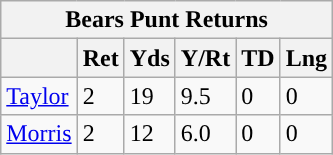<table class="wikitable">
<tr>
<th colspan="6">Bears Punt Returns</th>
</tr>
<tr>
<th></th>
<th>Ret</th>
<th>Yds</th>
<th>Y/Rt</th>
<th>TD</th>
<th>Lng</th>
</tr>
<tr>
<td><a href='#'>Taylor</a></td>
<td>2</td>
<td>19</td>
<td>9.5</td>
<td>0</td>
<td>0</td>
</tr>
<tr>
<td><a href='#'>Morris</a></td>
<td>2</td>
<td>12</td>
<td>6.0</td>
<td>0</td>
<td>0</td>
</tr>
</table>
